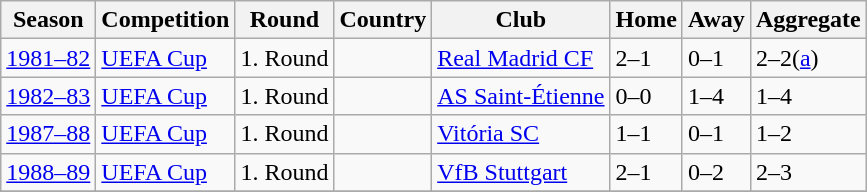<table class="wikitable">
<tr>
<th>Season</th>
<th>Competition</th>
<th>Round</th>
<th>Country</th>
<th>Club</th>
<th>Home</th>
<th>Away</th>
<th>Aggregate</th>
</tr>
<tr>
<td><a href='#'>1981–82</a></td>
<td><a href='#'>UEFA Cup</a></td>
<td>1. Round</td>
<td></td>
<td><a href='#'>Real Madrid CF</a></td>
<td>2–1</td>
<td>0–1</td>
<td>2–2(<a href='#'>a</a>)</td>
</tr>
<tr>
<td><a href='#'>1982–83</a></td>
<td><a href='#'>UEFA Cup</a></td>
<td>1. Round</td>
<td></td>
<td><a href='#'>AS Saint-Étienne</a></td>
<td>0–0</td>
<td>1–4</td>
<td>1–4</td>
</tr>
<tr>
<td><a href='#'>1987–88</a></td>
<td><a href='#'>UEFA Cup</a></td>
<td>1. Round</td>
<td></td>
<td><a href='#'>Vitória SC</a></td>
<td>1–1</td>
<td>0–1</td>
<td>1–2</td>
</tr>
<tr>
<td><a href='#'>1988–89</a></td>
<td><a href='#'>UEFA Cup</a></td>
<td>1. Round</td>
<td></td>
<td><a href='#'>VfB Stuttgart</a></td>
<td>2–1</td>
<td>0–2</td>
<td>2–3</td>
</tr>
<tr>
</tr>
</table>
